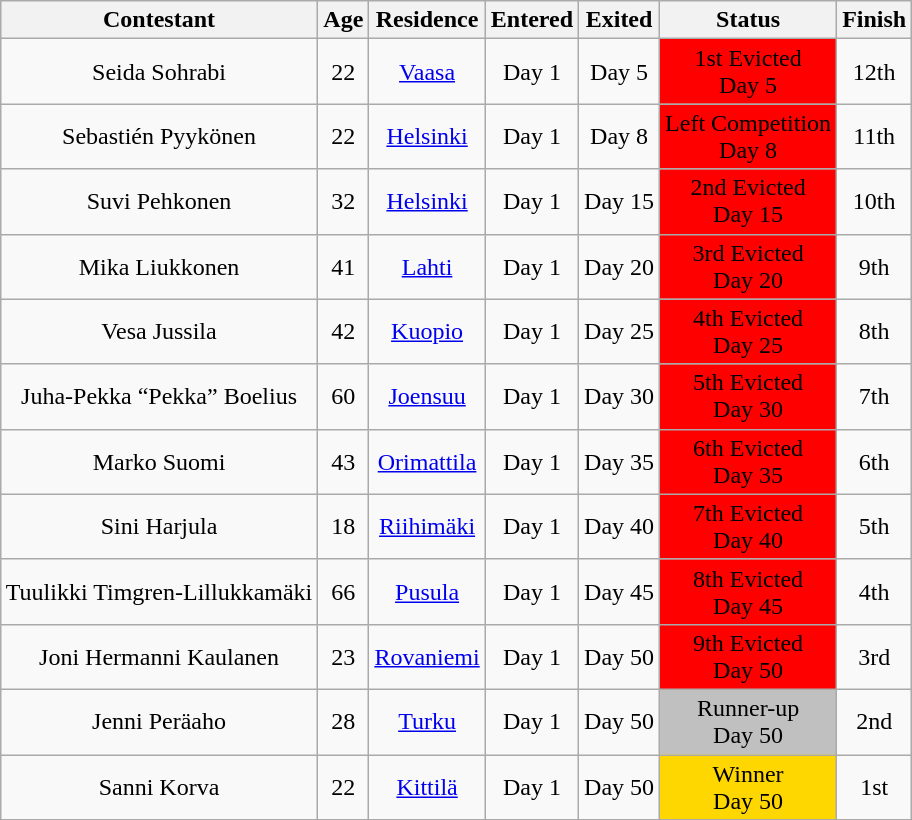<table class="wikitable sortable" style="margin:auto; text-align:center">
<tr>
<th>Contestant</th>
<th>Age</th>
<th>Residence</th>
<th>Entered</th>
<th>Exited</th>
<th>Status</th>
<th>Finish</th>
</tr>
<tr>
<td>Seida Sohrabi</td>
<td>22</td>
<td><a href='#'>Vaasa</a></td>
<td>Day 1</td>
<td>Day 5</td>
<td style="background:#ff0000;">1st Evicted<br>Day 5</td>
<td>12th</td>
</tr>
<tr>
<td>Sebastién Pyykönen</td>
<td>22</td>
<td><a href='#'>Helsinki</a></td>
<td>Day 1</td>
<td>Day 8</td>
<td style="background:#ff0000;">Left Competition<br>Day 8</td>
<td>11th</td>
</tr>
<tr>
<td>Suvi Pehkonen</td>
<td>32</td>
<td><a href='#'>Helsinki</a></td>
<td>Day 1</td>
<td>Day 15</td>
<td style="background:#ff0000;">2nd Evicted<br>Day 15</td>
<td>10th</td>
</tr>
<tr>
<td>Mika Liukkonen</td>
<td>41</td>
<td><a href='#'>Lahti</a></td>
<td>Day 1</td>
<td>Day 20</td>
<td style="background:#ff0000;">3rd Evicted<br>Day 20</td>
<td>9th</td>
</tr>
<tr>
<td>Vesa Jussila</td>
<td>42</td>
<td><a href='#'>Kuopio</a></td>
<td>Day 1</td>
<td>Day 25</td>
<td style="background:#ff0000;">4th Evicted<br>Day 25</td>
<td>8th</td>
</tr>
<tr>
<td>Juha-Pekka “Pekka” Boelius</td>
<td>60</td>
<td><a href='#'>Joensuu</a></td>
<td>Day 1</td>
<td>Day 30</td>
<td style="background:#ff0000;">5th Evicted<br>Day 30</td>
<td>7th</td>
</tr>
<tr>
<td>Marko Suomi</td>
<td>43</td>
<td><a href='#'>Orimattila</a></td>
<td>Day 1</td>
<td>Day 35</td>
<td style="background:#ff0000;">6th Evicted<br>Day 35</td>
<td>6th</td>
</tr>
<tr>
<td>Sini Harjula</td>
<td>18</td>
<td><a href='#'>Riihimäki</a></td>
<td>Day 1</td>
<td>Day 40</td>
<td style="background:#ff0000;">7th Evicted<br>Day 40</td>
<td>5th</td>
</tr>
<tr>
<td>Tuulikki Timgren-Lillukkamäki</td>
<td>66</td>
<td><a href='#'>Pusula</a></td>
<td>Day 1</td>
<td>Day 45</td>
<td style="background:#ff0000;">8th Evicted<br>Day 45</td>
<td>4th</td>
</tr>
<tr>
<td>Joni Hermanni Kaulanen</td>
<td>23</td>
<td><a href='#'>Rovaniemi</a></td>
<td>Day 1</td>
<td>Day 50</td>
<td style="background:#ff0000;">9th Evicted<br>Day 50</td>
<td>3rd</td>
</tr>
<tr>
<td>Jenni Peräaho</td>
<td>28</td>
<td><a href='#'>Turku</a></td>
<td>Day 1</td>
<td>Day 50</td>
<td style="background:silver;">Runner-up<br>Day 50</td>
<td>2nd</td>
</tr>
<tr>
<td>Sanni Korva</td>
<td>22</td>
<td><a href='#'>Kittilä</a></td>
<td>Day 1</td>
<td>Day 50</td>
<td style="background:gold;">Winner<br>Day 50</td>
<td>1st</td>
</tr>
<tr>
</tr>
</table>
